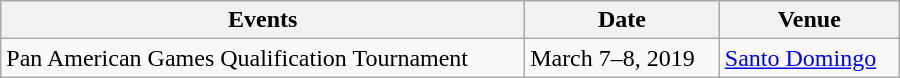<table class="wikitable" width=600>
<tr>
<th>Events</th>
<th>Date</th>
<th>Venue</th>
</tr>
<tr>
<td>Pan American Games Qualification Tournament</td>
<td>March 7–8, 2019</td>
<td> <a href='#'>Santo Domingo</a></td>
</tr>
</table>
